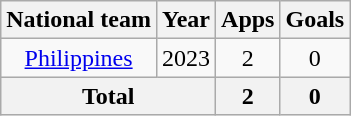<table class="wikitable" style="text-align:center">
<tr>
<th>National team</th>
<th>Year</th>
<th>Apps</th>
<th>Goals</th>
</tr>
<tr>
<td rowspan="1"><a href='#'>Philippines</a></td>
<td>2023</td>
<td>2</td>
<td>0</td>
</tr>
<tr>
<th colspan="2">Total</th>
<th>2</th>
<th>0</th>
</tr>
</table>
